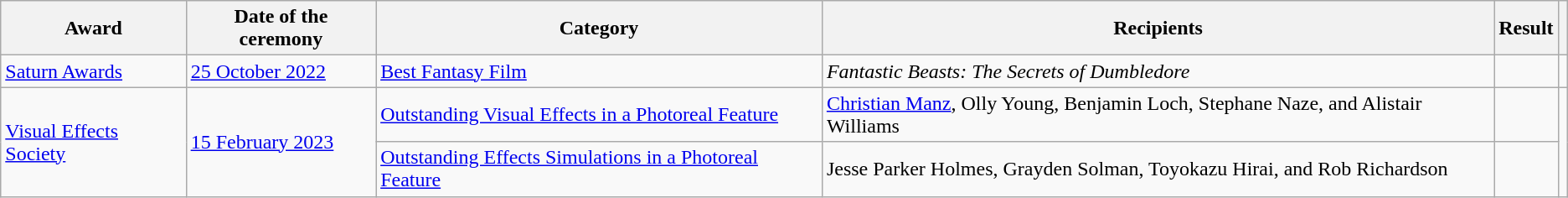<table class="wikitable plainrowheaders sortable">
<tr>
<th scope="col">Award</th>
<th scope="col">Date of the ceremony</th>
<th scope="col">Category</th>
<th scope="col">Recipients</th>
<th scope="col">Result</th>
<th class="unsortable" scope="col"></th>
</tr>
<tr>
<td scope="row"><a href='#'>Saturn Awards</a></td>
<td><a href='#'>25 October 2022</a></td>
<td><a href='#'>Best Fantasy Film</a></td>
<td><em>Fantastic Beasts: The Secrets of Dumbledore</em></td>
<td></td>
<td></td>
</tr>
<tr>
<td rowspan="2" scope="row"><a href='#'>Visual Effects Society</a></td>
<td rowspan="2"><a href='#'>15 February 2023</a></td>
<td><a href='#'>Outstanding Visual Effects in a Photoreal Feature</a></td>
<td><a href='#'>Christian Manz</a>, Olly Young, Benjamin Loch, Stephane Naze, and Alistair Williams</td>
<td></td>
<td rowspan="2"></td>
</tr>
<tr>
<td><a href='#'>Outstanding Effects Simulations in a Photoreal Feature</a></td>
<td>Jesse Parker Holmes, Grayden Solman, Toyokazu Hirai, and Rob Richardson</td>
<td></td>
</tr>
</table>
